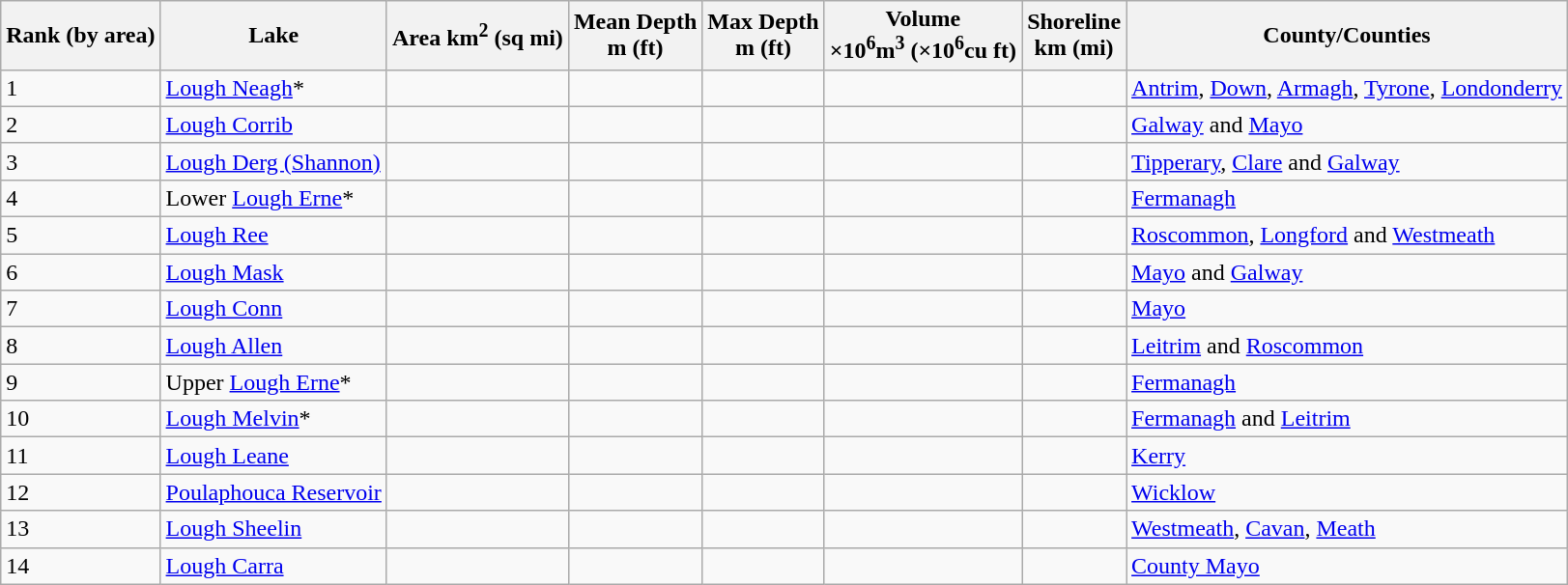<table class="wikitable sortable">
<tr>
<th>Rank (by area)</th>
<th>Lake</th>
<th>Area km<sup>2</sup> (sq mi)</th>
<th>Mean Depth<br>m (ft)</th>
<th>Max Depth<br>m (ft)</th>
<th>Volume<br>×10<sup>6</sup>m<sup>3</sup> (×10<sup>6</sup>cu ft)</th>
<th>Shoreline<br>km (mi)</th>
<th>County/Counties</th>
</tr>
<tr>
<td>1</td>
<td><a href='#'>Lough Neagh</a>*</td>
<td></td>
<td></td>
<td></td>
<td></td>
<td></td>
<td><a href='#'>Antrim</a>, <a href='#'>Down</a>, <a href='#'>Armagh</a>, <a href='#'>Tyrone</a>, <a href='#'>Londonderry</a></td>
</tr>
<tr>
<td>2</td>
<td><a href='#'>Lough Corrib</a></td>
<td></td>
<td></td>
<td></td>
<td></td>
<td></td>
<td><a href='#'>Galway</a> and <a href='#'>Mayo</a></td>
</tr>
<tr>
<td>3</td>
<td><a href='#'>Lough Derg (Shannon)</a></td>
<td></td>
<td></td>
<td></td>
<td></td>
<td></td>
<td><a href='#'>Tipperary</a>, <a href='#'>Clare</a> and <a href='#'>Galway</a></td>
</tr>
<tr>
<td>4</td>
<td>Lower <a href='#'>Lough Erne</a>*</td>
<td></td>
<td></td>
<td></td>
<td></td>
<td></td>
<td><a href='#'>Fermanagh</a></td>
</tr>
<tr>
<td>5</td>
<td><a href='#'>Lough Ree</a></td>
<td></td>
<td></td>
<td></td>
<td></td>
<td></td>
<td><a href='#'>Roscommon</a>, <a href='#'>Longford</a> and <a href='#'>Westmeath</a></td>
</tr>
<tr>
<td>6</td>
<td><a href='#'>Lough Mask</a></td>
<td></td>
<td></td>
<td></td>
<td></td>
<td></td>
<td><a href='#'>Mayo</a> and <a href='#'>Galway</a></td>
</tr>
<tr>
<td>7</td>
<td><a href='#'>Lough Conn</a></td>
<td></td>
<td></td>
<td></td>
<td></td>
<td></td>
<td><a href='#'>Mayo</a></td>
</tr>
<tr>
<td>8</td>
<td><a href='#'>Lough Allen</a></td>
<td></td>
<td></td>
<td></td>
<td></td>
<td></td>
<td><a href='#'>Leitrim</a> and <a href='#'>Roscommon</a></td>
</tr>
<tr>
<td>9</td>
<td>Upper <a href='#'>Lough Erne</a>*</td>
<td></td>
<td></td>
<td></td>
<td></td>
<td></td>
<td><a href='#'>Fermanagh</a></td>
</tr>
<tr>
<td>10</td>
<td><a href='#'>Lough Melvin</a>*</td>
<td></td>
<td></td>
<td></td>
<td></td>
<td></td>
<td><a href='#'>Fermanagh</a> and <a href='#'>Leitrim</a></td>
</tr>
<tr>
<td>11</td>
<td><a href='#'>Lough Leane</a></td>
<td></td>
<td></td>
<td></td>
<td></td>
<td></td>
<td><a href='#'>Kerry</a></td>
</tr>
<tr>
<td>12</td>
<td><a href='#'>Poulaphouca Reservoir</a></td>
<td></td>
<td></td>
<td></td>
<td></td>
<td></td>
<td><a href='#'>Wicklow</a></td>
</tr>
<tr>
<td>13</td>
<td><a href='#'>Lough Sheelin</a></td>
<td></td>
<td></td>
<td></td>
<td></td>
<td></td>
<td><a href='#'>Westmeath</a>, <a href='#'>Cavan</a>, <a href='#'>Meath</a></td>
</tr>
<tr>
<td>14</td>
<td><a href='#'>Lough Carra</a></td>
<td></td>
<td></td>
<td></td>
<td></td>
<td></td>
<td><a href='#'>County Mayo</a></td>
</tr>
</table>
